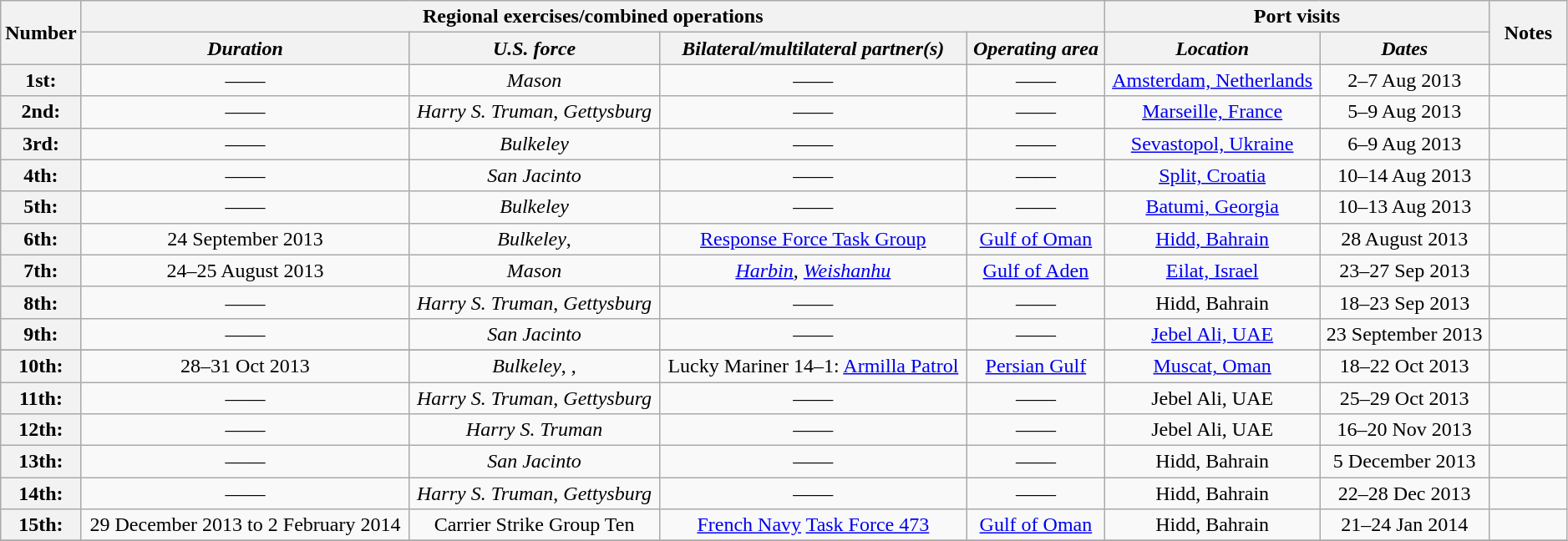<table class="wikitable" style="text-align:center" width=99%>
<tr>
<th rowspan="2" width="5%">Number</th>
<th colspan="4" align="center">Regional exercises/combined operations</th>
<th colspan="2" align="center">Port visits</th>
<th rowspan="2" width="5%">Notes</th>
</tr>
<tr>
<th align="center"><em>Duration</em></th>
<th align="center"><em>U.S. force</em></th>
<th align="center"><em>Bilateral/multilateral partner(s)</em></th>
<th align="center"><em>Operating area</em></th>
<th align="center"><em>Location</em></th>
<th align="center"><em>Dates</em></th>
</tr>
<tr>
<th>1st:</th>
<td>——</td>
<td><em>Mason</em></td>
<td>——</td>
<td>——</td>
<td><a href='#'>Amsterdam, Netherlands</a></td>
<td>2–7 Aug 2013</td>
<td></td>
</tr>
<tr>
<th>2nd:</th>
<td>——</td>
<td><em>Harry S. Truman</em>, <em>Gettysburg</em></td>
<td>——</td>
<td>——</td>
<td><a href='#'>Marseille, France</a></td>
<td>5–9 Aug 2013</td>
<td></td>
</tr>
<tr>
<th>3rd:</th>
<td>——</td>
<td><em>Bulkeley</em></td>
<td>——</td>
<td>——</td>
<td><a href='#'>Sevastopol, Ukraine</a></td>
<td>6–9 Aug 2013</td>
<td></td>
</tr>
<tr>
<th>4th:</th>
<td>——</td>
<td><em>San Jacinto</em></td>
<td>——</td>
<td>——</td>
<td><a href='#'>Split, Croatia</a></td>
<td>10–14 Aug 2013</td>
<td></td>
</tr>
<tr>
<th>5th:</th>
<td>——</td>
<td><em>Bulkeley</em></td>
<td>——</td>
<td>——</td>
<td><a href='#'>Batumi, Georgia</a></td>
<td>10–13 Aug 2013</td>
<td></td>
</tr>
<tr>
<th>6th:</th>
<td>24 September 2013</td>
<td><em>Bulkeley</em>, </td>
<td><a href='#'>Response Force Task Group</a></td>
<td><a href='#'>Gulf of Oman</a></td>
<td><a href='#'>Hidd, Bahrain</a></td>
<td>28 August 2013</td>
<td></td>
</tr>
<tr>
<th>7th:</th>
<td>24–25 August 2013</td>
<td><em>Mason</em></td>
<td><a href='#'><em>Harbin</em></a>, <a href='#'><em>Weishanhu</em></a></td>
<td><a href='#'>Gulf of Aden</a></td>
<td><a href='#'>Eilat, Israel</a></td>
<td>23–27 Sep 2013</td>
<td></td>
</tr>
<tr>
<th>8th:</th>
<td>——</td>
<td><em>Harry S. Truman</em>, <em>Gettysburg</em></td>
<td>——</td>
<td>——</td>
<td>Hidd, Bahrain</td>
<td>18–23 Sep 2013</td>
<td></td>
</tr>
<tr>
<th>9th:</th>
<td>——</td>
<td><em>San Jacinto</em></td>
<td>——</td>
<td>——</td>
<td><a href='#'>Jebel Ali, UAE</a></td>
<td>23 September 2013</td>
<td></td>
</tr>
<tr>
</tr>
<tr>
<th>10th:</th>
<td>28–31 Oct 2013</td>
<td><em>Bulkeley</em>, , </td>
<td>Lucky Mariner 14–1: <a href='#'>Armilla Patrol</a></td>
<td><a href='#'>Persian Gulf</a></td>
<td><a href='#'>Muscat, Oman</a></td>
<td>18–22 Oct 2013</td>
<td></td>
</tr>
<tr>
<th>11th:</th>
<td>——</td>
<td><em>Harry S. Truman</em>, <em>Gettysburg</em></td>
<td>——</td>
<td>——</td>
<td>Jebel Ali, UAE</td>
<td>25–29 Oct 2013</td>
<td></td>
</tr>
<tr>
<th>12th:</th>
<td>——</td>
<td><em>Harry S. Truman</em></td>
<td>——</td>
<td>——</td>
<td>Jebel Ali, UAE</td>
<td>16–20 Nov 2013</td>
<td></td>
</tr>
<tr>
<th>13th:</th>
<td>——</td>
<td><em>San Jacinto</em></td>
<td>——</td>
<td>——</td>
<td>Hidd, Bahrain</td>
<td>5 December 2013</td>
<td></td>
</tr>
<tr>
<th>14th:</th>
<td>——</td>
<td><em>Harry S. Truman</em>, <em>Gettysburg</em></td>
<td>——</td>
<td>——</td>
<td>Hidd, Bahrain</td>
<td>22–28 Dec 2013</td>
<td></td>
</tr>
<tr>
<th>15th:</th>
<td>29 December 2013 to 2 February 2014</td>
<td>Carrier Strike Group Ten</td>
<td><a href='#'>French Navy</a> <a href='#'>Task Force 473</a></td>
<td><a href='#'>Gulf of Oman</a></td>
<td>Hidd, Bahrain</td>
<td>21–24 Jan 2014</td>
<td></td>
</tr>
<tr>
</tr>
</table>
